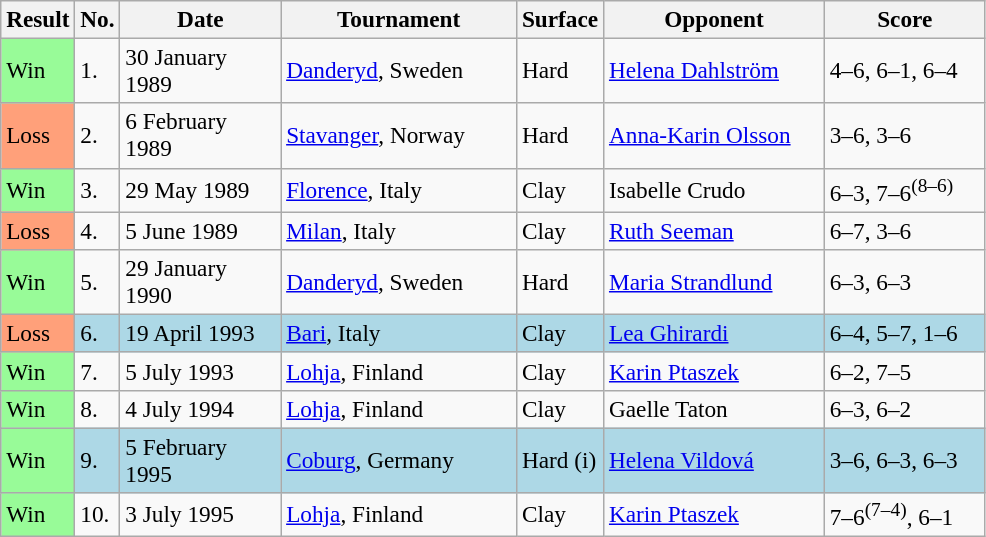<table class="sortable wikitable" style="font-size:97%;">
<tr>
<th>Result</th>
<th>No.</th>
<th style="width:100px">Date</th>
<th style="width:150px">Tournament</th>
<th style="width:50px">Surface</th>
<th style="width:140px">Opponent</th>
<th style="width:100px" class="unsortable">Score</th>
</tr>
<tr>
<td style="background:#98fb98;">Win</td>
<td>1.</td>
<td>30 January 1989</td>
<td><a href='#'>Danderyd</a>, Sweden</td>
<td>Hard</td>
<td> <a href='#'>Helena Dahlström</a></td>
<td>4–6, 6–1, 6–4</td>
</tr>
<tr>
<td style="background:#ffa07a;">Loss</td>
<td>2.</td>
<td>6 February 1989</td>
<td><a href='#'>Stavanger</a>, Norway</td>
<td>Hard</td>
<td> <a href='#'>Anna-Karin Olsson</a></td>
<td>3–6, 3–6</td>
</tr>
<tr>
<td style="background:#98fb98;">Win</td>
<td>3.</td>
<td>29 May 1989</td>
<td><a href='#'>Florence</a>, Italy</td>
<td>Clay</td>
<td> Isabelle Crudo</td>
<td>6–3, 7–6<sup>(8–6)</sup></td>
</tr>
<tr>
<td style="background:#ffa07a;">Loss</td>
<td>4.</td>
<td>5 June 1989</td>
<td><a href='#'>Milan</a>, Italy</td>
<td>Clay</td>
<td> <a href='#'>Ruth Seeman</a></td>
<td>6–7, 3–6</td>
</tr>
<tr>
<td style="background:#98fb98;">Win</td>
<td>5.</td>
<td>29 January 1990</td>
<td><a href='#'>Danderyd</a>, Sweden</td>
<td>Hard</td>
<td> <a href='#'>Maria Strandlund</a></td>
<td>6–3, 6–3</td>
</tr>
<tr style="background:lightblue;">
<td style="background:#ffa07a;">Loss</td>
<td>6.</td>
<td>19 April 1993</td>
<td><a href='#'>Bari</a>, Italy</td>
<td>Clay</td>
<td> <a href='#'>Lea Ghirardi</a></td>
<td>6–4, 5–7, 1–6</td>
</tr>
<tr>
<td style="background:#98fb98;">Win</td>
<td>7.</td>
<td>5 July 1993</td>
<td><a href='#'>Lohja</a>, Finland</td>
<td>Clay</td>
<td> <a href='#'>Karin Ptaszek</a></td>
<td>6–2, 7–5</td>
</tr>
<tr>
<td style="background:#98fb98;">Win</td>
<td>8.</td>
<td>4 July 1994</td>
<td><a href='#'>Lohja</a>, Finland</td>
<td>Clay</td>
<td> Gaelle Taton</td>
<td>6–3, 6–2</td>
</tr>
<tr style="background:lightblue;">
<td style="background:#98fb98;">Win</td>
<td>9.</td>
<td>5 February 1995</td>
<td><a href='#'>Coburg</a>, Germany</td>
<td>Hard (i)</td>
<td> <a href='#'>Helena Vildová</a></td>
<td>3–6, 6–3, 6–3</td>
</tr>
<tr>
<td style="background:#98fb98;">Win</td>
<td>10.</td>
<td>3 July 1995</td>
<td><a href='#'>Lohja</a>, Finland</td>
<td>Clay</td>
<td> <a href='#'>Karin Ptaszek</a></td>
<td>7–6<sup>(7–4)</sup>, 6–1</td>
</tr>
</table>
